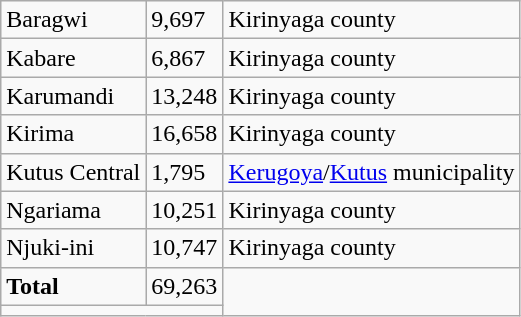<table class="wikitable">
<tr>
<td>Baragwi</td>
<td>9,697</td>
<td>Kirinyaga county</td>
</tr>
<tr>
<td>Kabare</td>
<td>6,867</td>
<td>Kirinyaga county</td>
</tr>
<tr>
<td>Karumandi</td>
<td>13,248</td>
<td>Kirinyaga county</td>
</tr>
<tr>
<td>Kirima</td>
<td>16,658</td>
<td>Kirinyaga county</td>
</tr>
<tr>
<td>Kutus Central</td>
<td>1,795</td>
<td><a href='#'>Kerugoya</a>/<a href='#'>Kutus</a> municipality</td>
</tr>
<tr>
<td>Ngariama</td>
<td>10,251</td>
<td>Kirinyaga county</td>
</tr>
<tr>
<td>Njuki-ini</td>
<td>10,747</td>
<td>Kirinyaga county</td>
</tr>
<tr>
<td><strong>Total</strong></td>
<td>69,263</td>
</tr>
<tr>
<td colspan="2"></td>
</tr>
</table>
